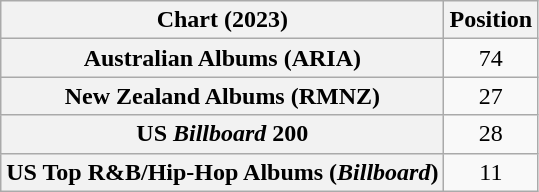<table class="wikitable sortable plainrowheaders" style="text-align:center">
<tr>
<th scope="col">Chart (2023)</th>
<th scope="col">Position</th>
</tr>
<tr>
<th scope="row">Australian Albums (ARIA)</th>
<td>74</td>
</tr>
<tr>
<th scope="row">New Zealand Albums (RMNZ)</th>
<td>27</td>
</tr>
<tr>
<th scope="row">US <em>Billboard</em> 200</th>
<td>28</td>
</tr>
<tr>
<th scope="row">US Top R&B/Hip-Hop Albums (<em>Billboard</em>)</th>
<td>11</td>
</tr>
</table>
